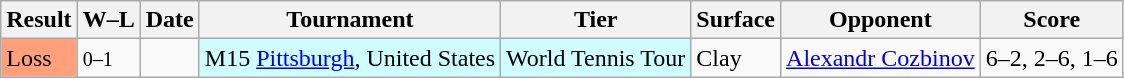<table class=wikitable>
<tr>
<th>Result</th>
<th class="unsortable">W–L</th>
<th>Date</th>
<th>Tournament</th>
<th>Tier</th>
<th>Surface</th>
<th>Opponent</th>
<th class="unsortable">Score</th>
</tr>
<tr>
<td bgcolor=FFA07A>Loss</td>
<td><small>0–1</small></td>
<td></td>
<td style="background:#cffcff;"> M15 <a href='#'>Pittsburgh</a>, United States</td>
<td style="background:#cffcff;">World Tennis Tour</td>
<td>Clay</td>
<td> <a href='#'>Alexandr Cozbinov</a></td>
<td>6–2, 2–6, 1–6</td>
</tr>
</table>
